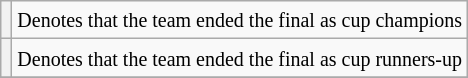<table class="wikitable plainrowheaders">
<tr>
<th scope="row"></th>
<td><small>Denotes that the team ended the final as cup champions</small></td>
</tr>
<tr>
<th scope="row"></th>
<td><small>Denotes that the team ended the final as cup runners-up</small></td>
</tr>
<tr>
</tr>
</table>
